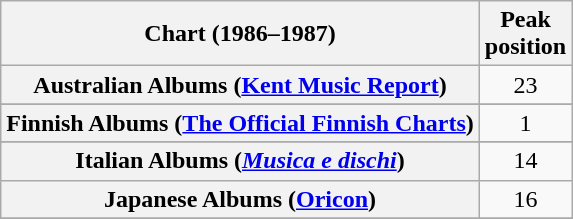<table class="wikitable sortable plainrowheaders">
<tr>
<th>Chart (1986–1987)</th>
<th>Peak<br>position</th>
</tr>
<tr>
<th scope="row">Australian Albums (<a href='#'>Kent Music Report</a>)</th>
<td align="center">23</td>
</tr>
<tr>
</tr>
<tr>
</tr>
<tr>
</tr>
<tr>
<th scope="row">Finnish Albums (<a href='#'>The Official Finnish Charts</a>)</th>
<td align="center">1</td>
</tr>
<tr>
</tr>
<tr>
<th scope="row">Italian Albums (<em><a href='#'>Musica e dischi</a></em>)</th>
<td style="text-align:center;">14</td>
</tr>
<tr>
<th scope="row">Japanese Albums (<a href='#'>Oricon</a>)</th>
<td align="center">16</td>
</tr>
<tr>
</tr>
<tr>
</tr>
<tr>
</tr>
<tr>
</tr>
<tr>
</tr>
<tr>
</tr>
</table>
